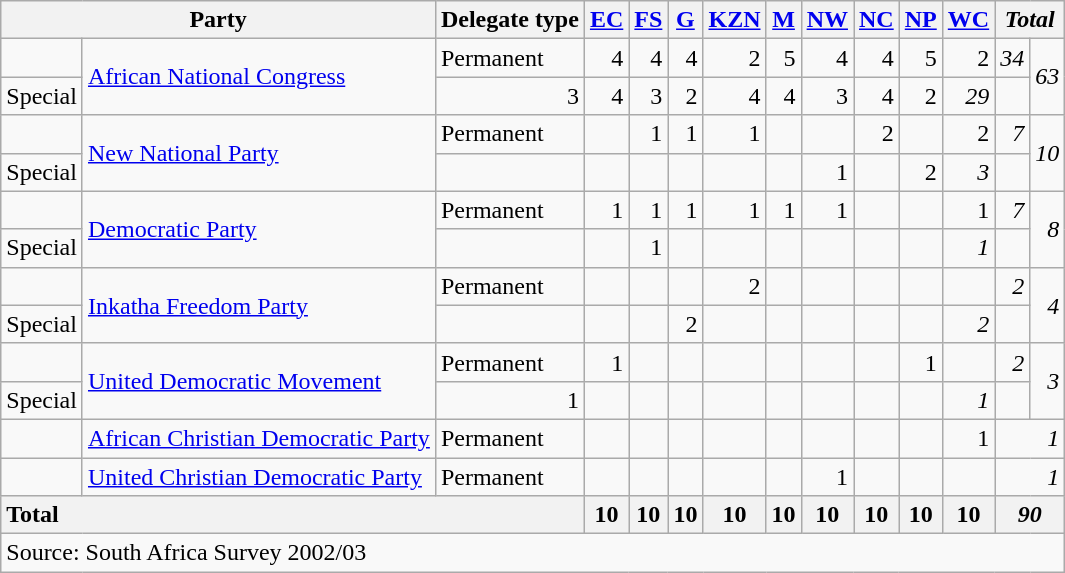<table class=wikitable style=text-align:right>
<tr>
<th colspan=2>Party</th>
<th>Delegate type</th>
<th><a href='#'>EC</a></th>
<th><a href='#'>FS</a></th>
<th><a href='#'>G</a></th>
<th><a href='#'>KZN</a></th>
<th><a href='#'>M</a></th>
<th><a href='#'>NW</a></th>
<th><a href='#'>NC</a></th>
<th><a href='#'>NP</a></th>
<th><a href='#'>WC</a></th>
<th colspan=2><em>Total</em></th>
</tr>
<tr>
<td bgcolor=></td>
<td align=left rowspan=2><a href='#'>African National Congress</a></td>
<td align=left>Permanent</td>
<td>4</td>
<td>4</td>
<td>4</td>
<td>2</td>
<td>5</td>
<td>4</td>
<td>4</td>
<td>5</td>
<td>2</td>
<td><em>34</em></td>
<td rowspan=2><em>63</em></td>
</tr>
<tr>
<td align=left>Special</td>
<td>3</td>
<td>4</td>
<td>3</td>
<td>2</td>
<td>4</td>
<td>4</td>
<td>3</td>
<td>4</td>
<td>2</td>
<td><em>29</em></td>
</tr>
<tr>
<td bgcolor=></td>
<td align=left rowspan=2><a href='#'>New National Party</a></td>
<td align=left>Permanent</td>
<td></td>
<td>1</td>
<td>1</td>
<td>1</td>
<td></td>
<td></td>
<td>2</td>
<td></td>
<td>2</td>
<td><em>7</em></td>
<td rowspan=2><em>10</em></td>
</tr>
<tr>
<td align=left>Special</td>
<td></td>
<td></td>
<td></td>
<td></td>
<td></td>
<td></td>
<td>1</td>
<td></td>
<td>2</td>
<td><em>3</em></td>
</tr>
<tr>
<td bgcolor=></td>
<td align=left rowspan=2><a href='#'>Democratic Party</a></td>
<td align=left>Permanent</td>
<td>1</td>
<td>1</td>
<td>1</td>
<td>1</td>
<td>1</td>
<td>1</td>
<td></td>
<td></td>
<td>1</td>
<td><em>7</em></td>
<td rowspan=2><em>8</em></td>
</tr>
<tr>
<td align=left>Special</td>
<td></td>
<td></td>
<td>1</td>
<td></td>
<td></td>
<td></td>
<td></td>
<td></td>
<td></td>
<td><em>1</em></td>
</tr>
<tr>
<td bgcolor=></td>
<td align=left rowspan=2><a href='#'>Inkatha Freedom Party</a></td>
<td align=left>Permanent</td>
<td></td>
<td></td>
<td></td>
<td>2</td>
<td></td>
<td></td>
<td></td>
<td></td>
<td></td>
<td><em>2</em></td>
<td rowspan=2><em>4</em></td>
</tr>
<tr>
<td align=left>Special</td>
<td></td>
<td></td>
<td></td>
<td>2</td>
<td></td>
<td></td>
<td></td>
<td></td>
<td></td>
<td><em>2</em></td>
</tr>
<tr>
<td bgcolor=></td>
<td align=left rowspan=2><a href='#'>United Democratic Movement</a></td>
<td align=left>Permanent</td>
<td>1</td>
<td></td>
<td></td>
<td></td>
<td></td>
<td></td>
<td></td>
<td>1</td>
<td></td>
<td><em>2</em></td>
<td rowspan=2><em>3</em></td>
</tr>
<tr>
<td align=left>Special</td>
<td>1</td>
<td></td>
<td></td>
<td></td>
<td></td>
<td></td>
<td></td>
<td></td>
<td></td>
<td><em>1</em></td>
</tr>
<tr>
<td bgcolor=></td>
<td align=left><a href='#'>African Christian Democratic Party</a></td>
<td align=left>Permanent</td>
<td></td>
<td></td>
<td></td>
<td></td>
<td></td>
<td></td>
<td></td>
<td></td>
<td>1</td>
<td colspan=2><em>1</em></td>
</tr>
<tr>
<td bgcolor=></td>
<td align=left><a href='#'>United Christian Democratic Party</a></td>
<td align=left>Permanent</td>
<td></td>
<td></td>
<td></td>
<td></td>
<td></td>
<td>1</td>
<td></td>
<td></td>
<td></td>
<td colspan=2><em>1</em></td>
</tr>
<tr>
<th colspan="3" style="text-align:left">Total</th>
<th>10</th>
<th>10</th>
<th>10</th>
<th>10</th>
<th>10</th>
<th>10</th>
<th>10</th>
<th>10</th>
<th>10</th>
<th colspan=2><em>90</em></th>
</tr>
<tr>
<td align=left colspan=14>Source: South Africa Survey 2002/03</td>
</tr>
</table>
